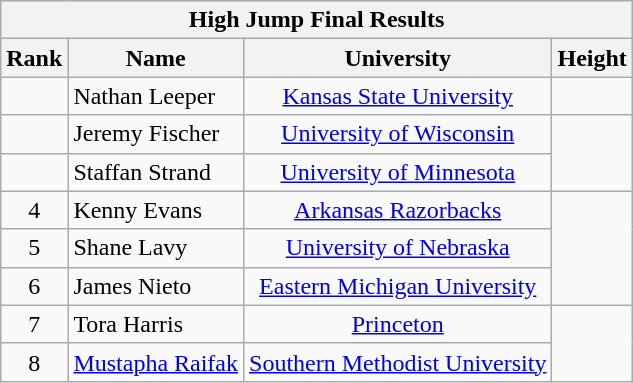<table class="wikitable sortable" style="text-align:center">
<tr>
<th colspan="4">High Jump Final Results</th>
</tr>
<tr>
<th>Rank</th>
<th>Name</th>
<th>University</th>
<th>Height</th>
</tr>
<tr>
<td></td>
<td align=left>Nathan Leeper</td>
<td><a href='#'>Kansas State University</a></td>
<td></td>
</tr>
<tr>
<td></td>
<td align=left>Jeremy Fischer</td>
<td><a href='#'>University of Wisconsin</a></td>
<td rowspan="2" style="text-align:center"></td>
</tr>
<tr>
<td></td>
<td align=left>Staffan Strand</td>
<td><a href='#'>University of Minnesota</a></td>
</tr>
<tr>
<td>4</td>
<td align=left>Kenny Evans</td>
<td><a href='#'>Arkansas Razorbacks</a></td>
<td rowspan="3" style="text-align:center"></td>
</tr>
<tr>
<td>5</td>
<td align=left>Shane Lavy</td>
<td><a href='#'>University of Nebraska</a></td>
</tr>
<tr>
<td>6</td>
<td align=left>James Nieto</td>
<td><a href='#'>Eastern Michigan University</a></td>
</tr>
<tr>
<td>7</td>
<td align=left>Tora Harris</td>
<td><a href='#'>Princeton</a></td>
<td rowspan="2" style="text-align:center"></td>
</tr>
<tr>
<td>8</td>
<td align=left><a href='#'>Mustapha Raifak</a></td>
<td><a href='#'>Southern Methodist University</a></td>
</tr>
</table>
